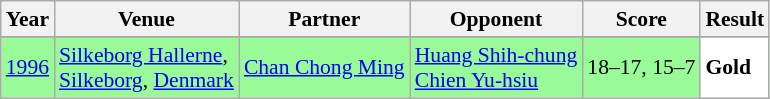<table class="sortable wikitable" style="font-size: 90%;">
<tr>
<th>Year</th>
<th>Venue</th>
<th>Partner</th>
<th>Opponent</th>
<th>Score</th>
<th>Result</th>
</tr>
<tr>
</tr>
<tr style="background:#98FB98">
<td align="center"><a href='#'>1996</a></td>
<td align="left"><a href='#'>Silkeborg Hallerne</a>,<br><a href='#'>Silkeborg</a>, <a href='#'>Denmark</a></td>
<td align="left"> <a href='#'>Chan Chong Ming</a></td>
<td align="left"> <a href='#'>Huang Shih-chung</a> <br>  <a href='#'>Chien Yu-hsiu</a></td>
<td align="left">18–17, 15–7</td>
<td style="text-align:left; background:white"> <strong>Gold</strong></td>
</tr>
</table>
